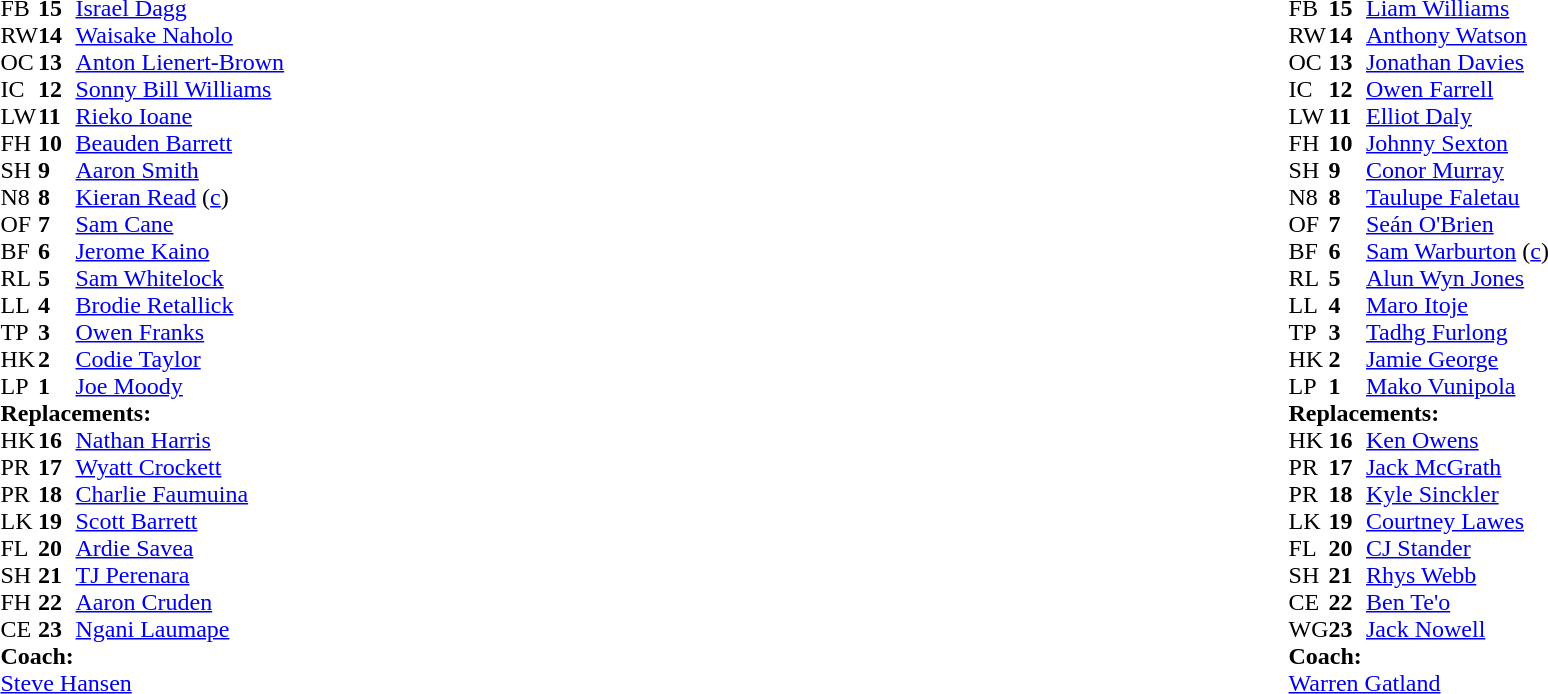<table style="width:100%">
<tr>
<td style="vertical-align:top;width:50%"><br><table cellspacing="0" cellpadding="0">
<tr>
<th width="25"></th>
<th width="25"></th>
</tr>
<tr>
<td>FB</td>
<td><strong>15</strong></td>
<td><a href='#'>Israel Dagg</a></td>
</tr>
<tr>
<td>RW</td>
<td><strong>14</strong></td>
<td><a href='#'>Waisake Naholo</a></td>
<td></td>
<td></td>
</tr>
<tr>
<td>OC</td>
<td><strong>13</strong></td>
<td><a href='#'>Anton Lienert-Brown</a></td>
</tr>
<tr>
<td>IC</td>
<td><strong>12</strong></td>
<td><a href='#'>Sonny Bill Williams</a></td>
<td></td>
</tr>
<tr>
<td>LW</td>
<td><strong>11</strong></td>
<td><a href='#'>Rieko Ioane</a></td>
</tr>
<tr>
<td>FH</td>
<td><strong>10</strong></td>
<td><a href='#'>Beauden Barrett</a></td>
</tr>
<tr>
<td>SH</td>
<td><strong>9</strong></td>
<td><a href='#'>Aaron Smith</a></td>
<td></td>
<td></td>
</tr>
<tr>
<td>N8</td>
<td><strong>8</strong></td>
<td><a href='#'>Kieran Read</a> (<a href='#'>c</a>)</td>
</tr>
<tr>
<td>OF</td>
<td><strong>7</strong></td>
<td><a href='#'>Sam Cane</a></td>
<td></td>
<td></td>
</tr>
<tr>
<td>BF</td>
<td><strong>6</strong></td>
<td><a href='#'>Jerome Kaino</a></td>
<td></td>
<td></td>
</tr>
<tr>
<td>RL</td>
<td><strong>5</strong></td>
<td><a href='#'>Sam Whitelock</a></td>
<td></td>
<td></td>
</tr>
<tr>
<td>LL</td>
<td><strong>4</strong></td>
<td><a href='#'>Brodie Retallick</a></td>
</tr>
<tr>
<td>TP</td>
<td><strong>3</strong></td>
<td><a href='#'>Owen Franks</a></td>
<td></td>
<td></td>
</tr>
<tr>
<td>HK</td>
<td><strong>2</strong></td>
<td><a href='#'>Codie Taylor</a></td>
<td></td>
<td></td>
</tr>
<tr>
<td>LP</td>
<td><strong>1</strong></td>
<td><a href='#'>Joe Moody</a></td>
<td></td>
<td></td>
</tr>
<tr>
<td colspan=3><strong>Replacements:</strong></td>
</tr>
<tr>
<td>HK</td>
<td><strong>16</strong></td>
<td><a href='#'>Nathan Harris</a></td>
<td></td>
<td></td>
</tr>
<tr>
<td>PR</td>
<td><strong>17</strong></td>
<td><a href='#'>Wyatt Crockett</a></td>
<td></td>
<td></td>
</tr>
<tr>
<td>PR</td>
<td><strong>18</strong></td>
<td><a href='#'>Charlie Faumuina</a></td>
<td></td>
<td></td>
</tr>
<tr>
<td>LK</td>
<td><strong>19</strong></td>
<td><a href='#'>Scott Barrett</a></td>
<td></td>
<td></td>
</tr>
<tr>
<td>FL</td>
<td><strong>20</strong></td>
<td><a href='#'>Ardie Savea</a></td>
<td></td>
<td></td>
</tr>
<tr>
<td>SH</td>
<td><strong>21</strong></td>
<td><a href='#'>TJ Perenara</a></td>
<td></td>
<td></td>
</tr>
<tr>
<td>FH</td>
<td><strong>22</strong></td>
<td><a href='#'>Aaron Cruden</a></td>
<td></td>
<td></td>
</tr>
<tr>
<td>CE</td>
<td><strong>23</strong></td>
<td><a href='#'>Ngani Laumape</a></td>
<td></td>
<td></td>
</tr>
<tr>
<td colspan=3><strong>Coach:</strong></td>
</tr>
<tr>
<td colspan="4"><a href='#'>Steve Hansen</a></td>
</tr>
</table>
</td>
<td valign="top"></td>
<td style="vertical-align:top;width:50%"><br><table cellspacing="0" cellpadding="0" style="margin:auto">
<tr>
<th width="25"></th>
<th width="25"></th>
</tr>
<tr>
<td>FB</td>
<td><strong>15</strong></td>
<td> <a href='#'>Liam Williams</a></td>
</tr>
<tr>
<td>RW</td>
<td><strong>14</strong></td>
<td> <a href='#'>Anthony Watson</a></td>
<td></td>
<td></td>
<td></td>
</tr>
<tr>
<td>OC</td>
<td><strong>13</strong></td>
<td> <a href='#'>Jonathan Davies</a></td>
</tr>
<tr>
<td>IC</td>
<td><strong>12</strong></td>
<td> <a href='#'>Owen Farrell</a></td>
</tr>
<tr>
<td>LW</td>
<td><strong>11</strong></td>
<td> <a href='#'>Elliot Daly</a></td>
</tr>
<tr>
<td>FH</td>
<td><strong>10</strong></td>
<td> <a href='#'>Johnny Sexton</a></td>
</tr>
<tr>
<td>SH</td>
<td><strong>9</strong></td>
<td> <a href='#'>Conor Murray</a></td>
</tr>
<tr>
<td>N8</td>
<td><strong>8</strong></td>
<td> <a href='#'>Taulupe Faletau</a></td>
</tr>
<tr>
<td>OF</td>
<td><strong>7</strong></td>
<td> <a href='#'>Seán O'Brien</a></td>
<td></td>
<td></td>
<td></td>
</tr>
<tr>
<td>BF</td>
<td><strong>6</strong></td>
<td> <a href='#'>Sam Warburton</a> (<a href='#'>c</a>)</td>
</tr>
<tr>
<td>RL</td>
<td><strong>5</strong></td>
<td> <a href='#'>Alun Wyn Jones</a></td>
<td></td>
<td></td>
</tr>
<tr>
<td>LL</td>
<td><strong>4</strong></td>
<td> <a href='#'>Maro Itoje</a></td>
</tr>
<tr>
<td>TP</td>
<td><strong>3</strong></td>
<td> <a href='#'>Tadhg Furlong</a></td>
<td></td>
<td></td>
</tr>
<tr>
<td>HK</td>
<td><strong>2</strong></td>
<td> <a href='#'>Jamie George</a></td>
</tr>
<tr>
<td>LP</td>
<td><strong>1</strong></td>
<td> <a href='#'>Mako Vunipola</a></td>
<td></td>
<td></td>
<td></td>
</tr>
<tr>
<td colspan=3><strong>Replacements:</strong></td>
</tr>
<tr>
<td>HK</td>
<td><strong>16</strong></td>
<td> <a href='#'>Ken Owens</a></td>
</tr>
<tr>
<td>PR</td>
<td><strong>17</strong></td>
<td> <a href='#'>Jack McGrath</a></td>
<td></td>
<td></td>
</tr>
<tr>
<td>PR</td>
<td><strong>18</strong></td>
<td> <a href='#'>Kyle Sinckler</a></td>
<td></td>
<td></td>
</tr>
<tr>
<td>LK</td>
<td><strong>19</strong></td>
<td> <a href='#'>Courtney Lawes</a></td>
<td></td>
<td></td>
</tr>
<tr>
<td>FL</td>
<td><strong>20</strong></td>
<td> <a href='#'>CJ Stander</a></td>
</tr>
<tr>
<td>SH</td>
<td><strong>21</strong></td>
<td> <a href='#'>Rhys Webb</a></td>
</tr>
<tr>
<td>CE</td>
<td><strong>22</strong></td>
<td> <a href='#'>Ben Te'o</a></td>
</tr>
<tr>
<td>WG</td>
<td><strong>23</strong></td>
<td> <a href='#'>Jack Nowell</a></td>
<td></td>
<td></td>
<td></td>
</tr>
<tr>
<td colspan=3><strong>Coach:</strong></td>
</tr>
<tr>
<td colspan="4"> <a href='#'>Warren Gatland</a></td>
</tr>
</table>
</td>
</tr>
</table>
